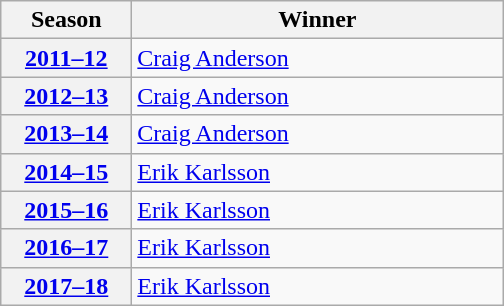<table class="wikitable">
<tr>
<th scope="col" style="width:5em">Season</th>
<th scope="col" style="width:15em">Winner</th>
</tr>
<tr>
<th scope="row"><a href='#'>2011–12</a></th>
<td><a href='#'>Craig Anderson</a></td>
</tr>
<tr>
<th scope="row"><a href='#'>2012–13</a></th>
<td><a href='#'>Craig Anderson</a></td>
</tr>
<tr>
<th scope="row"><a href='#'>2013–14</a></th>
<td><a href='#'>Craig Anderson</a></td>
</tr>
<tr>
<th scope="row"><a href='#'>2014–15</a></th>
<td><a href='#'>Erik Karlsson</a></td>
</tr>
<tr>
<th scope="row"><a href='#'>2015–16</a></th>
<td><a href='#'>Erik Karlsson</a></td>
</tr>
<tr>
<th scope="row"><a href='#'>2016–17</a></th>
<td><a href='#'>Erik Karlsson</a></td>
</tr>
<tr>
<th scope="row"><a href='#'>2017–18</a></th>
<td><a href='#'>Erik Karlsson</a></td>
</tr>
</table>
